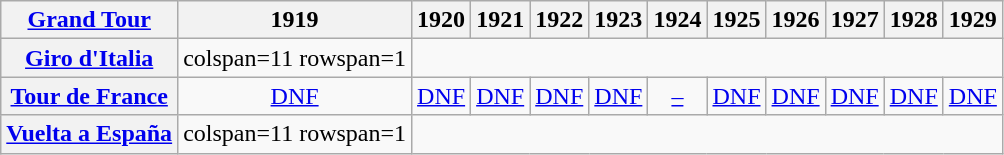<table class="wikitable plainrowheaders">
<tr>
<th scope="col"><a href='#'>Grand Tour</a></th>
<th scope="col">1919</th>
<th scope="col">1920</th>
<th scope="col">1921</th>
<th scope="col">1922</th>
<th scope="col">1923</th>
<th scope="col">1924</th>
<th scope="col">1925</th>
<th scope="col">1926</th>
<th scope="col">1927</th>
<th scope="col">1928</th>
<th scope="col">1929</th>
</tr>
<tr style="text-align:center;">
<th scope="row"> <a href='#'>Giro d'Italia</a></th>
<td>colspan=11 rowspan=1 </td>
</tr>
<tr style="text-align:center;">
<th scope="row"> <a href='#'>Tour de France</a></th>
<td style="text-align:center;"><a href='#'>DNF</a></td>
<td style="text-align:center;"><a href='#'>DNF</a></td>
<td style="text-align:center;"><a href='#'>DNF</a></td>
<td style="text-align:center;"><a href='#'>DNF</a></td>
<td style="text-align:center;"><a href='#'>DNF</a></td>
<td style="text-align:center;"><a href='#'>–</a></td>
<td style="text-align:center;"><a href='#'>DNF</a></td>
<td style="text-align:center;"><a href='#'>DNF</a></td>
<td style="text-align:center;"><a href='#'>DNF</a></td>
<td style="text-align:center;"><a href='#'>DNF</a></td>
<td style="text-align:center;"><a href='#'>DNF</a></td>
</tr>
<tr style="text-align:center;">
<th scope="row"> <a href='#'>Vuelta a España</a></th>
<td>colspan=11 rowspan=1 </td>
</tr>
</table>
